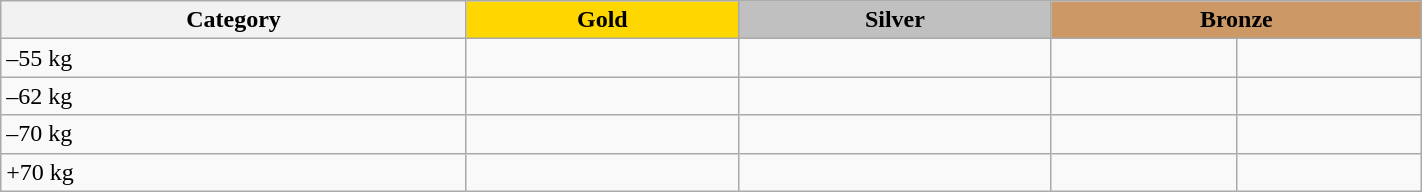<table class=wikitable  width=75%>
<tr>
<th>Category</th>
<th style="background: gold">Gold</th>
<th style="background: silver">Silver</th>
<th style="background: #cc9966" colspan=2>Bronze</th>
</tr>
<tr>
<td>–55 kg</td>
<td></td>
<td></td>
<td></td>
<td></td>
</tr>
<tr>
<td>–62 kg</td>
<td></td>
<td></td>
<td></td>
<td></td>
</tr>
<tr>
<td>–70 kg</td>
<td></td>
<td></td>
<td></td>
<td></td>
</tr>
<tr>
<td>+70 kg</td>
<td></td>
<td></td>
<td></td>
<td></td>
</tr>
</table>
